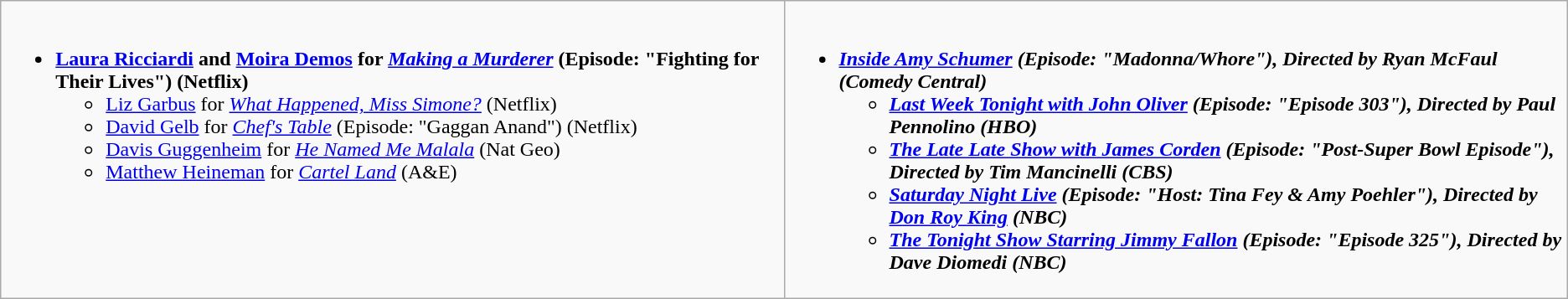<table class="wikitable">
<tr>
<td style="vertical-align:top;" width="50%"><br><ul><li><strong><a href='#'>Laura Ricciardi</a> and <a href='#'>Moira Demos</a> for <em><a href='#'>Making a Murderer</a></em> (Episode: "Fighting for Their Lives") (Netflix)</strong><ul><li><a href='#'>Liz Garbus</a> for <em><a href='#'>What Happened, Miss Simone?</a></em> (Netflix)</li><li><a href='#'>David Gelb</a> for <em><a href='#'>Chef's Table</a></em> (Episode: "Gaggan Anand") (Netflix)</li><li><a href='#'>Davis Guggenheim</a> for <em><a href='#'>He Named Me Malala</a></em> (Nat Geo)</li><li><a href='#'>Matthew Heineman</a> for <em><a href='#'>Cartel Land</a></em> (A&E)</li></ul></li></ul></td>
<td style="vertical-align:top;" width="50%"><br><ul><li><strong><em><a href='#'>Inside Amy Schumer</a><em> (Episode: "Madonna/Whore"), Directed by Ryan McFaul (Comedy Central)<strong><ul><li></em><a href='#'>Last Week Tonight with John Oliver</a><em> (Episode: "Episode 303"), Directed by Paul Pennolino (HBO)</li><li></em><a href='#'>The Late Late Show with James Corden</a><em> (Episode: "Post-Super Bowl Episode"), Directed by Tim Mancinelli (CBS)</li><li></em><a href='#'>Saturday Night Live</a><em> (Episode: "Host: Tina Fey & Amy Poehler"), Directed by <a href='#'>Don Roy King</a> (NBC)</li><li></em><a href='#'>The Tonight Show Starring Jimmy Fallon</a><em> (Episode: "Episode 325"), Directed by Dave Diomedi (NBC)</li></ul></li></ul></td>
</tr>
</table>
